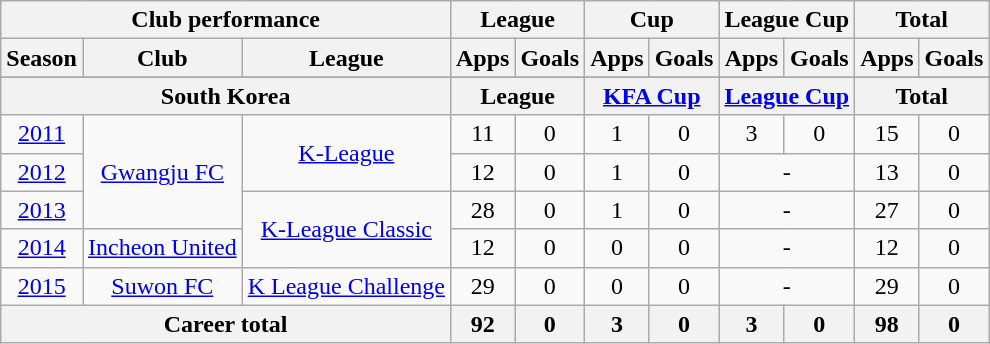<table class="wikitable" style="text-align:center">
<tr>
<th colspan=3>Club performance</th>
<th colspan=2>League</th>
<th colspan=2>Cup</th>
<th colspan=2>League Cup</th>
<th colspan=2>Total</th>
</tr>
<tr>
<th>Season</th>
<th>Club</th>
<th>League</th>
<th>Apps</th>
<th>Goals</th>
<th>Apps</th>
<th>Goals</th>
<th>Apps</th>
<th>Goals</th>
<th>Apps</th>
<th>Goals</th>
</tr>
<tr>
</tr>
<tr>
<th colspan=3>South Korea</th>
<th colspan=2>League</th>
<th colspan=2><a href='#'>KFA Cup</a></th>
<th colspan=2><a href='#'>League Cup</a></th>
<th colspan=2>Total</th>
</tr>
<tr>
<td><a href='#'>2011</a></td>
<td rowspan="3"><a href='#'>Gwangju FC</a></td>
<td rowspan="2"><a href='#'>K-League</a></td>
<td>11</td>
<td>0</td>
<td>1</td>
<td>0</td>
<td>3</td>
<td>0</td>
<td>15</td>
<td>0</td>
</tr>
<tr>
<td><a href='#'>2012</a></td>
<td>12</td>
<td>0</td>
<td>1</td>
<td>0</td>
<td colspan="2">-</td>
<td>13</td>
<td>0</td>
</tr>
<tr>
<td><a href='#'>2013</a></td>
<td rowspan="2"><a href='#'>K-League Classic</a></td>
<td>28</td>
<td>0</td>
<td>1</td>
<td>0</td>
<td colspan="2">-</td>
<td>27</td>
<td>0</td>
</tr>
<tr>
<td><a href='#'>2014</a></td>
<td rowspan="1"><a href='#'>Incheon United</a></td>
<td>12</td>
<td>0</td>
<td>0</td>
<td>0</td>
<td colspan="2">-</td>
<td>12</td>
<td>0</td>
</tr>
<tr>
<td><a href='#'>2015</a></td>
<td rowspan="1"><a href='#'>Suwon FC</a></td>
<td><a href='#'>K League Challenge</a></td>
<td>29</td>
<td>0</td>
<td>0</td>
<td>0</td>
<td colspan="2">-</td>
<td>29</td>
<td>0</td>
</tr>
<tr>
<th colspan=3>Career total</th>
<th>92</th>
<th>0</th>
<th>3</th>
<th>0</th>
<th>3</th>
<th>0</th>
<th>98</th>
<th>0</th>
</tr>
</table>
